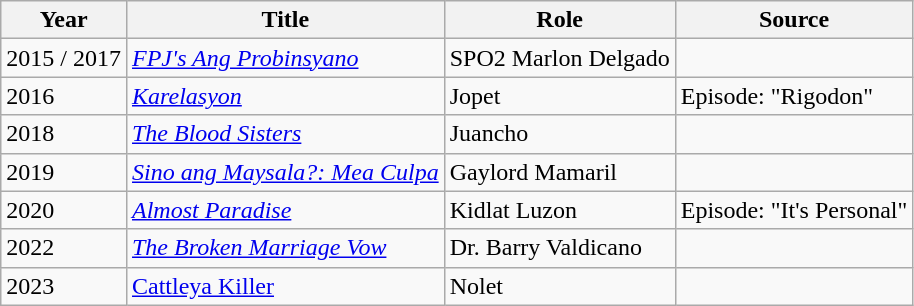<table class="wikitable sortable" >
<tr>
<th>Year</th>
<th>Title</th>
<th>Role</th>
<th class="unsortable">Source </th>
</tr>
<tr>
<td>2015 / 2017</td>
<td><em><a href='#'>FPJ's Ang Probinsyano</a></em></td>
<td>SPO2 Marlon Delgado</td>
<td></td>
</tr>
<tr>
<td>2016</td>
<td><em><a href='#'>Karelasyon</a></em></td>
<td>Jopet</td>
<td>Episode: "Rigodon"</td>
</tr>
<tr>
<td>2018</td>
<td><em><a href='#'>The Blood Sisters</a></em></td>
<td>Juancho</td>
<td></td>
</tr>
<tr>
<td>2019</td>
<td><em><a href='#'>Sino ang Maysala?: Mea Culpa</a></em></td>
<td>Gaylord Mamaril</td>
<td></td>
</tr>
<tr>
<td>2020</td>
<td><em><a href='#'>Almost Paradise</a></em></td>
<td>Kidlat Luzon</td>
<td>Episode: "It's Personal"</td>
</tr>
<tr>
<td>2022</td>
<td><em><a href='#'>The Broken Marriage Vow</a></em></td>
<td>Dr. Barry Valdicano</td>
<td></td>
</tr>
<tr>
<td>2023</td>
<td><a href='#'>Cattleya Killer</a></td>
<td>Nolet</td>
<td></td>
</tr>
</table>
